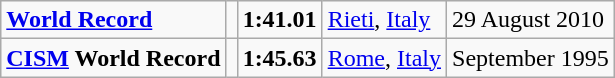<table class="wikitable">
<tr>
<td><strong><a href='#'>World Record</a></strong></td>
<td></td>
<td><strong>1:41.01</strong></td>
<td><a href='#'>Rieti</a>, <a href='#'>Italy</a></td>
<td>29 August 2010</td>
</tr>
<tr>
<td><strong><a href='#'>CISM</a> World Record</strong></td>
<td></td>
<td><strong>1:45.63</strong></td>
<td><a href='#'>Rome</a>, <a href='#'>Italy</a></td>
<td>September 1995</td>
</tr>
</table>
